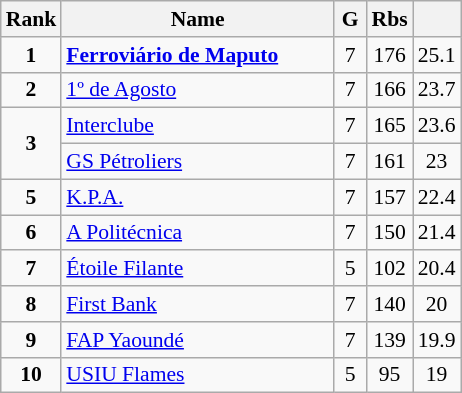<table class="wikitable" style="text-align:center; font-size:90%;">
<tr>
<th width=10px>Rank</th>
<th width=175px>Name</th>
<th width=15px>G</th>
<th width=10px>Rbs</th>
<th width=10px></th>
</tr>
<tr>
<td><strong>1</strong></td>
<td align=left> <strong><a href='#'>Ferroviário de Maputo</a></strong></td>
<td>7</td>
<td>176</td>
<td>25.1</td>
</tr>
<tr>
<td><strong>2</strong></td>
<td align=left> <a href='#'>1º de Agosto</a></td>
<td>7</td>
<td>166</td>
<td>23.7</td>
</tr>
<tr>
<td rowspan=2><strong>3</strong></td>
<td align=left> <a href='#'>Interclube</a></td>
<td>7</td>
<td>165</td>
<td>23.6</td>
</tr>
<tr>
<td align=left> <a href='#'>GS Pétroliers</a></td>
<td>7</td>
<td>161</td>
<td>23</td>
</tr>
<tr>
<td><strong>5</strong></td>
<td align=left> <a href='#'>K.P.A.</a></td>
<td>7</td>
<td>157</td>
<td>22.4</td>
</tr>
<tr>
<td><strong>6</strong></td>
<td align=left> <a href='#'>A Politécnica</a></td>
<td>7</td>
<td>150</td>
<td>21.4</td>
</tr>
<tr>
<td><strong>7</strong></td>
<td align=left> <a href='#'>Étoile Filante</a></td>
<td>5</td>
<td>102</td>
<td>20.4</td>
</tr>
<tr>
<td><strong>8</strong></td>
<td align=left> <a href='#'>First Bank</a></td>
<td>7</td>
<td>140</td>
<td>20</td>
</tr>
<tr>
<td><strong>9</strong></td>
<td align=left> <a href='#'>FAP Yaoundé</a></td>
<td>7</td>
<td>139</td>
<td>19.9</td>
</tr>
<tr>
<td><strong>10</strong></td>
<td align=left> <a href='#'>USIU Flames</a></td>
<td>5</td>
<td>95</td>
<td>19</td>
</tr>
</table>
